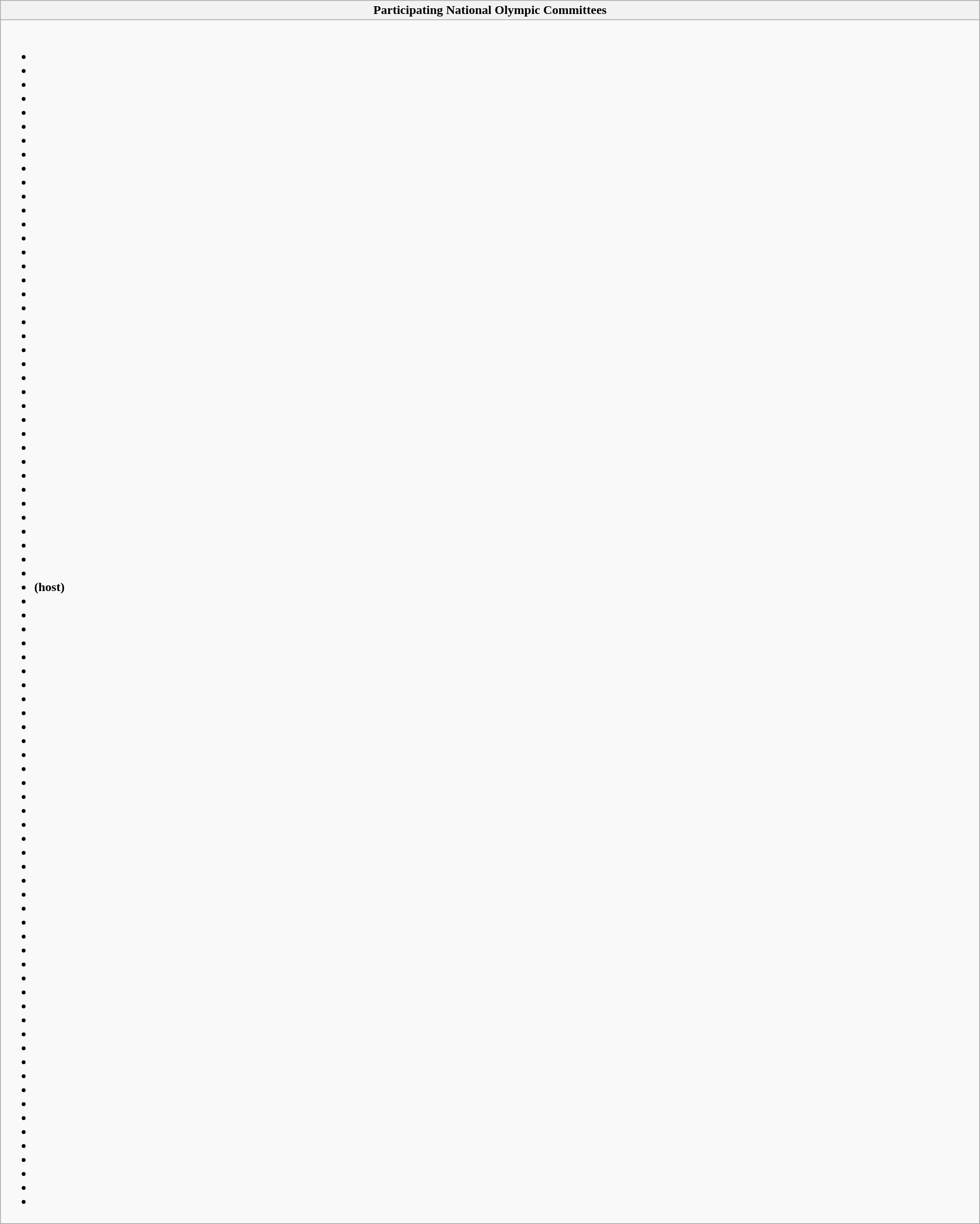<table class="wikitable collapsible" style="width:100%;">
<tr>
<th>Participating National Olympic Committees</th>
</tr>
<tr>
<td><br><ul><li></li><li></li><li></li><li></li><li></li><li></li><li></li><li></li><li></li><li></li><li></li><li></li><li></li><li></li><li></li><li></li><li></li><li></li><li></li><li></li><li></li><li></li><li></li><li></li><li></li><li></li><li></li><li></li><li></li><li></li><li></li><li></li><li></li><li></li><li></li><li></li><li></li><li></li><li> <strong>(host)</strong></li><li></li><li></li><li></li><li></li><li></li><li></li><li></li><li></li><li></li><li></li><li></li><li></li><li></li><li></li><li></li><li></li><li></li><li></li><li></li><li></li><li></li><li></li><li></li><li></li><li></li><li></li><li></li><li></li><li></li><li></li><li></li><li></li><li></li><li></li><li></li><li></li><li></li><li></li><li></li><li></li><li></li><li></li><li></li><li></li></ul></td>
</tr>
</table>
